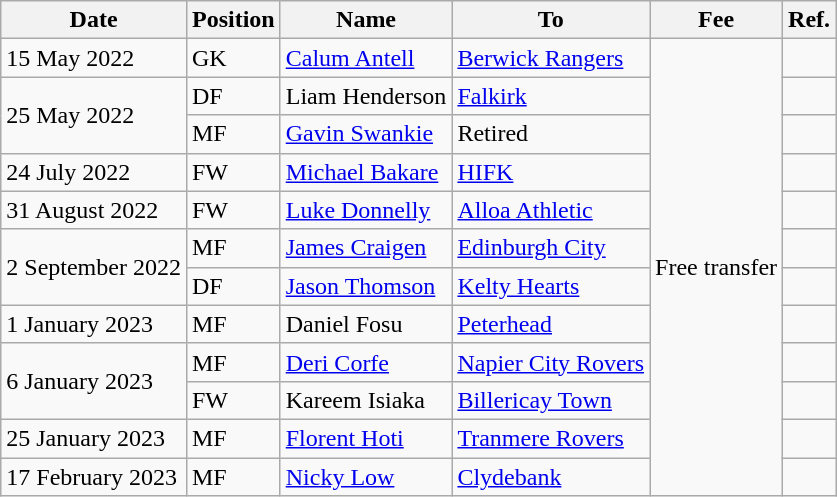<table class="wikitable">
<tr>
<th>Date</th>
<th>Position</th>
<th>Name</th>
<th>To</th>
<th>Fee</th>
<th>Ref.</th>
</tr>
<tr>
<td>15 May 2022</td>
<td>GK</td>
<td> <a href='#'>Calum Antell</a></td>
<td><a href='#'>Berwick Rangers</a></td>
<td rowspan="12">Free transfer</td>
<td></td>
</tr>
<tr>
<td rowspan="2">25 May 2022</td>
<td>DF</td>
<td>Liam Henderson</td>
<td><a href='#'>Falkirk</a></td>
<td></td>
</tr>
<tr>
<td>MF</td>
<td><a href='#'>Gavin Swankie</a></td>
<td>Retired</td>
<td></td>
</tr>
<tr>
<td>24 July 2022</td>
<td>FW</td>
<td> <a href='#'>Michael Bakare</a></td>
<td> <a href='#'>HIFK</a></td>
<td></td>
</tr>
<tr>
<td>31 August 2022</td>
<td>FW</td>
<td><a href='#'>Luke Donnelly</a></td>
<td><a href='#'>Alloa Athletic</a></td>
<td></td>
</tr>
<tr>
<td rowspan="2">2 September 2022</td>
<td>MF</td>
<td><a href='#'>James Craigen</a></td>
<td><a href='#'>Edinburgh City</a></td>
<td></td>
</tr>
<tr>
<td>DF</td>
<td><a href='#'>Jason Thomson</a></td>
<td><a href='#'>Kelty Hearts</a></td>
<td></td>
</tr>
<tr>
<td>1 January 2023</td>
<td>MF</td>
<td> Daniel Fosu</td>
<td><a href='#'>Peterhead</a></td>
<td></td>
</tr>
<tr>
<td rowspan="2">6 January 2023</td>
<td>MF</td>
<td> <a href='#'>Deri Corfe</a></td>
<td> <a href='#'>Napier City Rovers</a></td>
<td></td>
</tr>
<tr>
<td>FW</td>
<td> Kareem Isiaka</td>
<td> <a href='#'>Billericay Town</a></td>
<td></td>
</tr>
<tr>
<td>25 January 2023</td>
<td>MF</td>
<td> <a href='#'>Florent Hoti</a></td>
<td> <a href='#'>Tranmere Rovers</a></td>
<td></td>
</tr>
<tr>
<td>17 February 2023</td>
<td>MF</td>
<td><a href='#'>Nicky Low</a></td>
<td><a href='#'>Clydebank</a></td>
<td></td>
</tr>
</table>
